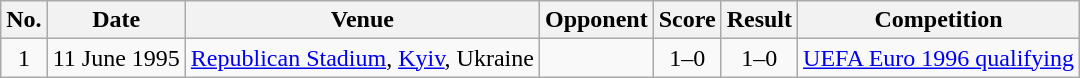<table class="wikitable sortable">
<tr>
<th scope="col">No.</th>
<th scope="col">Date</th>
<th scope="col">Venue</th>
<th scope="col">Opponent</th>
<th scope="col">Score</th>
<th scope="col">Result</th>
<th scope="col">Competition</th>
</tr>
<tr>
<td align="center">1</td>
<td>11 June 1995</td>
<td><a href='#'>Republican Stadium</a>, <a href='#'>Kyiv</a>, Ukraine</td>
<td></td>
<td align="center">1–0</td>
<td align="center">1–0</td>
<td><a href='#'>UEFA Euro 1996 qualifying</a></td>
</tr>
</table>
